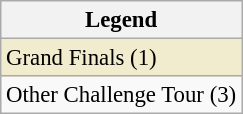<table class="wikitable" style="font-size:95%;">
<tr>
<th>Legend</th>
</tr>
<tr style="background:#f2ecce;">
<td>Grand Finals (1)</td>
</tr>
<tr>
<td>Other Challenge Tour (3)</td>
</tr>
</table>
